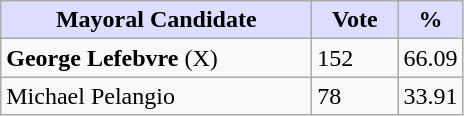<table class="wikitable">
<tr>
<th style="background:#ddf; width:200px;">Mayoral Candidate</th>
<th style="background:#ddf; width:50px;">Vote</th>
<th style="background:#ddf; width:30px;">%</th>
</tr>
<tr>
<td><strong>George Lefebvre</strong> (X)</td>
<td>152</td>
<td>66.09</td>
</tr>
<tr>
<td>Michael Pelangio</td>
<td>78</td>
<td>33.91</td>
</tr>
</table>
